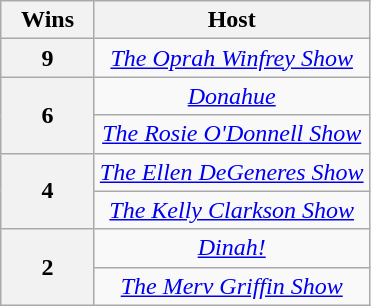<table class="wikitable" style="text-align: center;">
<tr>
<th scope="col" width="55">Wins</th>
<th scope="col" align="center">Host</th>
</tr>
<tr>
<th>9</th>
<td><em><a href='#'>The Oprah Winfrey Show</a></em></td>
</tr>
<tr>
<th rowspan=2>6</th>
<td><em><a href='#'>Donahue</a></em></td>
</tr>
<tr>
<td><em><a href='#'>The Rosie O'Donnell Show</a></em></td>
</tr>
<tr>
<th rowspan=2>4</th>
<td><em><a href='#'>The Ellen DeGeneres Show</a></em></td>
</tr>
<tr>
<td><em><a href='#'>The Kelly Clarkson Show</a></em></td>
</tr>
<tr>
<th rowspan=2>2</th>
<td><em><a href='#'>Dinah!</a></em></td>
</tr>
<tr>
<td><em><a href='#'>The Merv Griffin Show</a></em></td>
</tr>
</table>
